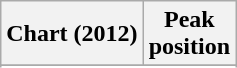<table class="wikitable sortable plainrowheaders">
<tr>
<th scope="col">Chart (2012)</th>
<th scope="col">Peak<br>position</th>
</tr>
<tr>
</tr>
<tr>
</tr>
</table>
